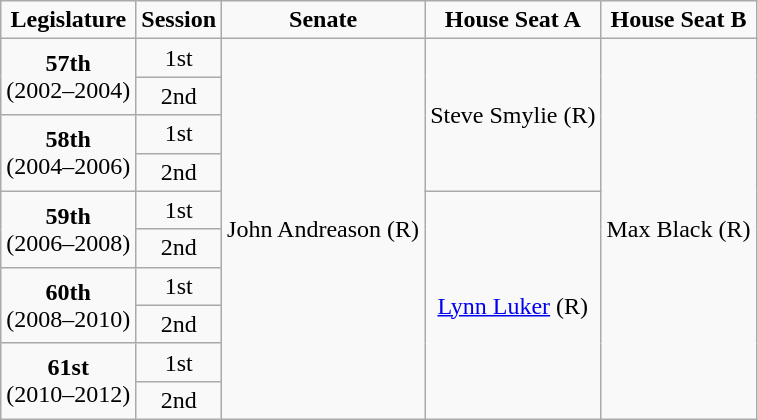<table class=wikitable style="text-align:center">
<tr>
<td><strong>Legislature</strong></td>
<td><strong>Session</strong></td>
<td><strong>Senate</strong></td>
<td><strong>House Seat A</strong></td>
<td><strong>House Seat B</strong></td>
</tr>
<tr>
<td rowspan="2" colspan="1" style="text-align: center;"><strong>57th</strong> <br> (2002–2004)</td>
<td>1st</td>
<td rowspan="10" colspan="1" style="text-align: center;" >John Andreason (R)</td>
<td rowspan="4" colspan="1" style="text-align: center;" >Steve Smylie (R)</td>
<td rowspan="10" colspan="1" style="text-align: center;" >Max Black (R)</td>
</tr>
<tr>
<td>2nd</td>
</tr>
<tr>
<td rowspan="2" colspan="1" style="text-align: center;"><strong>58th</strong> <br> (2004–2006)</td>
<td>1st</td>
</tr>
<tr>
<td>2nd</td>
</tr>
<tr>
<td rowspan="2" colspan="1" style="text-align: center;"><strong>59th</strong> <br> (2006–2008)</td>
<td>1st</td>
<td rowspan="6" colspan="1" style="text-align: center;" ><a href='#'>Lynn Luker</a> (R)</td>
</tr>
<tr>
<td>2nd</td>
</tr>
<tr>
<td rowspan="2" colspan="1" style="text-align: center;"><strong>60th</strong> <br> (2008–2010)</td>
<td>1st</td>
</tr>
<tr>
<td>2nd</td>
</tr>
<tr>
<td rowspan="2" colspan="1" style="text-align: center;"><strong>61st</strong> <br> (2010–2012)</td>
<td>1st</td>
</tr>
<tr>
<td>2nd</td>
</tr>
</table>
